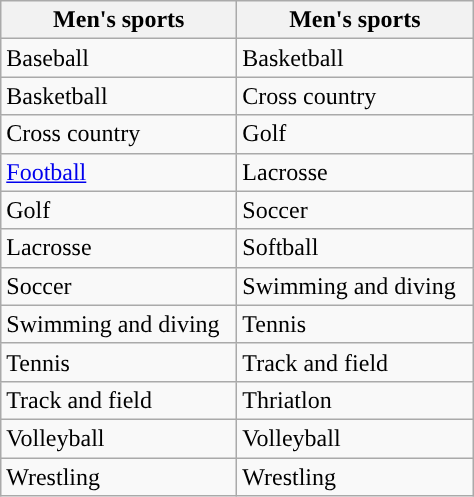<table class="wikitable"; style= "text-align: ">
<tr>
<th width=150px>Men's sports</th>
<th width=150px>Men's sports</th>
</tr>
<tr>
<td>Baseball</td>
<td>Basketball</td>
</tr>
<tr>
<td>Basketball</td>
<td>Cross country</td>
</tr>
<tr>
<td>Cross country</td>
<td>Golf</td>
</tr>
<tr>
<td><a href='#'>Football</a></td>
<td>Lacrosse</td>
</tr>
<tr>
<td>Golf</td>
<td>Soccer</td>
</tr>
<tr>
<td>Lacrosse</td>
<td>Softball</td>
</tr>
<tr>
<td>Soccer</td>
<td>Swimming and diving</td>
</tr>
<tr>
<td>Swimming and diving</td>
<td>Tennis</td>
</tr>
<tr>
<td>Tennis</td>
<td>Track and field</td>
</tr>
<tr>
<td>Track and field</td>
<td>Thriatlon</td>
</tr>
<tr>
<td>Volleyball</td>
<td>Volleyball</td>
</tr>
<tr>
<td>Wrestling</td>
<td>Wrestling</td>
</tr>
</table>
